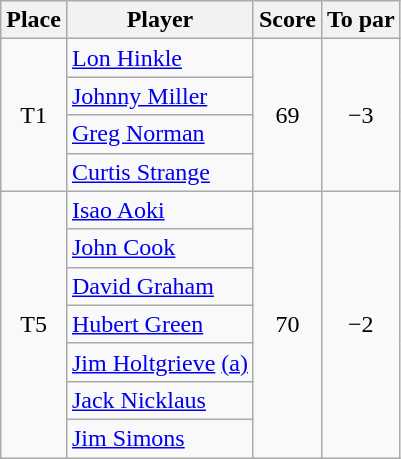<table class="wikitable">
<tr>
<th>Place</th>
<th>Player</th>
<th>Score</th>
<th>To par</th>
</tr>
<tr>
<td rowspan=4 align="center">T1</td>
<td> <a href='#'>Lon Hinkle</a></td>
<td rowspan=4 align="center">69</td>
<td rowspan=4 align="center">−3</td>
</tr>
<tr>
<td> <a href='#'>Johnny Miller</a></td>
</tr>
<tr>
<td> <a href='#'>Greg Norman</a></td>
</tr>
<tr>
<td> <a href='#'>Curtis Strange</a></td>
</tr>
<tr>
<td rowspan=7 align="center">T5</td>
<td> <a href='#'>Isao Aoki</a></td>
<td rowspan=7 align="center">70</td>
<td rowspan=7 align="center">−2</td>
</tr>
<tr>
<td> <a href='#'>John Cook</a></td>
</tr>
<tr>
<td> <a href='#'>David Graham</a></td>
</tr>
<tr>
<td> <a href='#'>Hubert Green</a></td>
</tr>
<tr>
<td> <a href='#'>Jim Holtgrieve</a> <a href='#'>(a)</a></td>
</tr>
<tr>
<td> <a href='#'>Jack Nicklaus</a></td>
</tr>
<tr>
<td> <a href='#'>Jim Simons</a></td>
</tr>
</table>
